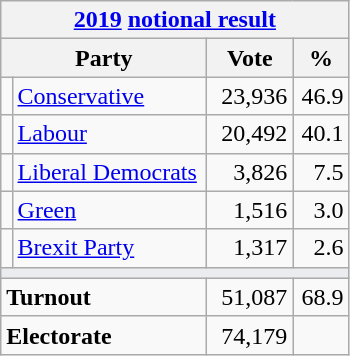<table class="wikitable">
<tr>
<th colspan="4"><a href='#'>2019</a> <a href='#'>notional result</a></th>
</tr>
<tr>
<th bgcolor="#DDDDFF" width="130px" colspan="2">Party</th>
<th bgcolor="#DDDDFF" width="50px">Vote</th>
<th bgcolor="#DDDDFF" width="30px">%</th>
</tr>
<tr>
<td></td>
<td><a href='#'>Conservative</a></td>
<td align=right>23,936</td>
<td align=right>46.9</td>
</tr>
<tr>
<td></td>
<td><a href='#'>Labour</a></td>
<td align=right>20,492</td>
<td align=right>40.1</td>
</tr>
<tr>
<td></td>
<td><a href='#'>Liberal Democrats</a></td>
<td align=right>3,826</td>
<td align=right>7.5</td>
</tr>
<tr>
<td></td>
<td><a href='#'>Green</a></td>
<td align=right>1,516</td>
<td align=right>3.0</td>
</tr>
<tr>
<td></td>
<td><a href='#'>Brexit Party</a></td>
<td align=right>1,317</td>
<td align=right>2.6</td>
</tr>
<tr>
<td colspan="4" bgcolor="#EAECF0"></td>
</tr>
<tr>
<td colspan="2"><strong>Turnout</strong></td>
<td align=right>51,087</td>
<td align=right>68.9</td>
</tr>
<tr>
<td colspan="2"><strong>Electorate</strong></td>
<td align=right>74,179</td>
</tr>
</table>
